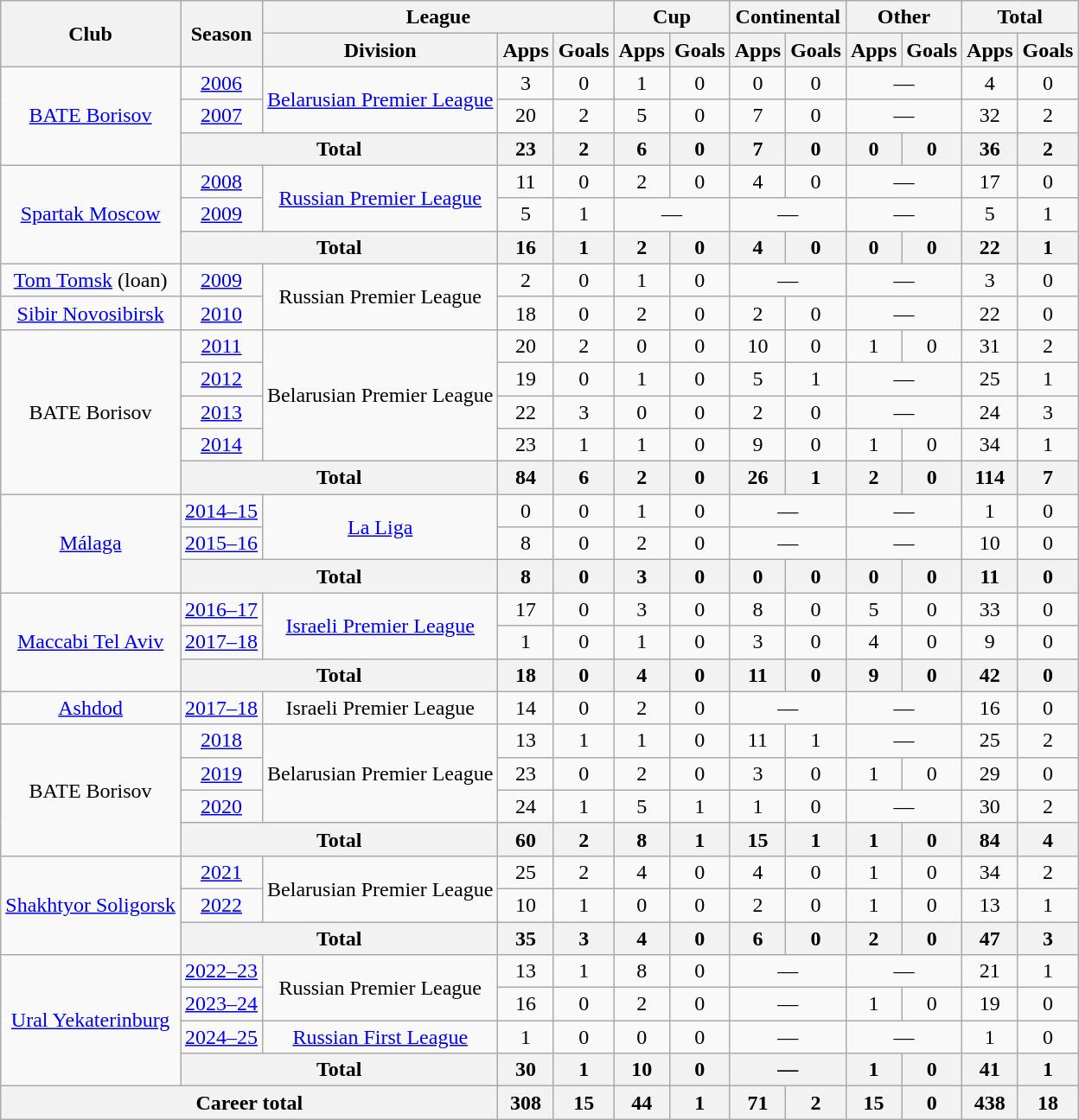<table class="wikitable" style="text-align:center">
<tr>
<th rowspan="2">Club</th>
<th rowspan="2">Season</th>
<th colspan="3">League</th>
<th colspan="2">Cup</th>
<th colspan="2">Continental</th>
<th colspan="2">Other</th>
<th colspan="2">Total</th>
</tr>
<tr>
<th>Division</th>
<th>Apps</th>
<th>Goals</th>
<th>Apps</th>
<th>Goals</th>
<th>Apps</th>
<th>Goals</th>
<th>Apps</th>
<th>Goals</th>
<th>Apps</th>
<th>Goals</th>
</tr>
<tr>
<td rowspan="3"><a href='#'>BATE Borisov</a></td>
<td><a href='#'>2006</a></td>
<td rowspan="2"><a href='#'>Belarusian Premier League</a></td>
<td>3</td>
<td>0</td>
<td>1</td>
<td>0</td>
<td>0</td>
<td>0</td>
<td colspan="2">—</td>
<td>4</td>
<td>0</td>
</tr>
<tr>
<td><a href='#'>2007</a></td>
<td>20</td>
<td>2</td>
<td>5</td>
<td>0</td>
<td>7</td>
<td>0</td>
<td colspan="2">—</td>
<td>32</td>
<td>2</td>
</tr>
<tr>
<th colspan="2">Total</th>
<th>23</th>
<th>2</th>
<th>6</th>
<th>0</th>
<th>7</th>
<th>0</th>
<th>0</th>
<th>0</th>
<th>36</th>
<th>2</th>
</tr>
<tr>
<td rowspan="3"><a href='#'>Spartak Moscow</a></td>
<td><a href='#'>2008</a></td>
<td rowspan="2"><a href='#'>Russian Premier League</a></td>
<td>11</td>
<td>0</td>
<td>2</td>
<td>0</td>
<td>4</td>
<td>0</td>
<td colspan="2">—</td>
<td>17</td>
<td>0</td>
</tr>
<tr>
<td><a href='#'>2009</a></td>
<td>5</td>
<td>1</td>
<td colspan="2">—</td>
<td colspan="2">—</td>
<td colspan="2">—</td>
<td>5</td>
<td>1</td>
</tr>
<tr>
<th colspan="2">Total</th>
<th>16</th>
<th>1</th>
<th>2</th>
<th>0</th>
<th>4</th>
<th>0</th>
<th>0</th>
<th>0</th>
<th>22</th>
<th>1</th>
</tr>
<tr>
<td><a href='#'>Tom Tomsk</a> (loan)</td>
<td><a href='#'>2009</a></td>
<td rowspan="2">Russian Premier League</td>
<td>2</td>
<td>0</td>
<td>1</td>
<td>0</td>
<td colspan="2">—</td>
<td colspan="2">—</td>
<td>3</td>
<td>0</td>
</tr>
<tr>
<td><a href='#'>Sibir Novosibirsk</a></td>
<td><a href='#'>2010</a></td>
<td>18</td>
<td>0</td>
<td>2</td>
<td>0</td>
<td>2</td>
<td>0</td>
<td colspan="2">—</td>
<td>22</td>
<td>0</td>
</tr>
<tr>
<td rowspan="5">BATE Borisov</td>
<td><a href='#'>2011</a></td>
<td rowspan="4">Belarusian Premier League</td>
<td>20</td>
<td>2</td>
<td>0</td>
<td>0</td>
<td>10</td>
<td>0</td>
<td>1</td>
<td>0</td>
<td>31</td>
<td>2</td>
</tr>
<tr>
<td><a href='#'>2012</a></td>
<td>19</td>
<td>0</td>
<td>1</td>
<td>0</td>
<td>5</td>
<td>1</td>
<td colspan="2">—</td>
<td>25</td>
<td>1</td>
</tr>
<tr>
<td><a href='#'>2013</a></td>
<td>22</td>
<td>3</td>
<td>0</td>
<td>0</td>
<td>2</td>
<td>0</td>
<td colspan="2">—</td>
<td>24</td>
<td>3</td>
</tr>
<tr>
<td><a href='#'>2014</a></td>
<td>23</td>
<td>1</td>
<td>1</td>
<td>0</td>
<td>9</td>
<td>0</td>
<td>1</td>
<td>0</td>
<td>34</td>
<td>1</td>
</tr>
<tr>
<th colspan="2">Total</th>
<th>84</th>
<th>6</th>
<th>2</th>
<th>0</th>
<th>26</th>
<th>1</th>
<th>2</th>
<th>0</th>
<th>114</th>
<th>7</th>
</tr>
<tr>
<td rowspan="3"><a href='#'>Málaga</a></td>
<td><a href='#'>2014–15</a></td>
<td rowspan="2"><a href='#'>La Liga</a></td>
<td>0</td>
<td>0</td>
<td>1</td>
<td>0</td>
<td colspan="2">—</td>
<td colspan="2">—</td>
<td>1</td>
<td>0</td>
</tr>
<tr>
<td><a href='#'>2015–16</a></td>
<td>8</td>
<td>0</td>
<td>2</td>
<td>0</td>
<td colspan="2">—</td>
<td colspan="2">—</td>
<td>10</td>
<td>0</td>
</tr>
<tr>
<th colspan="2">Total</th>
<th>8</th>
<th>0</th>
<th>3</th>
<th>0</th>
<th>0</th>
<th>0</th>
<th>0</th>
<th>0</th>
<th>11</th>
<th>0</th>
</tr>
<tr>
<td rowspan="3"><a href='#'>Maccabi Tel Aviv</a></td>
<td><a href='#'>2016–17</a></td>
<td rowspan="2"><a href='#'>Israeli Premier League</a></td>
<td>17</td>
<td>0</td>
<td>3</td>
<td>0</td>
<td>8</td>
<td>0</td>
<td>5</td>
<td>0</td>
<td>33</td>
<td>0</td>
</tr>
<tr>
<td><a href='#'>2017–18</a></td>
<td>1</td>
<td>0</td>
<td>1</td>
<td>0</td>
<td>3</td>
<td>0</td>
<td>4</td>
<td>0</td>
<td>9</td>
<td>0</td>
</tr>
<tr>
<th colspan="2">Total</th>
<th>18</th>
<th>0</th>
<th>4</th>
<th>0</th>
<th>11</th>
<th>0</th>
<th>9</th>
<th>0</th>
<th>42</th>
<th>0</th>
</tr>
<tr>
<td><a href='#'>Ashdod</a></td>
<td><a href='#'>2017–18</a></td>
<td>Israeli Premier League</td>
<td>14</td>
<td>0</td>
<td>2</td>
<td>0</td>
<td colspan="2">—</td>
<td colspan="2">—</td>
<td>16</td>
<td>0</td>
</tr>
<tr>
<td rowspan="4">BATE Borisov</td>
<td><a href='#'>2018</a></td>
<td rowspan="3">Belarusian Premier League</td>
<td>13</td>
<td>1</td>
<td>1</td>
<td>0</td>
<td>11</td>
<td>1</td>
<td colspan="2">—</td>
<td>25</td>
<td>2</td>
</tr>
<tr>
<td><a href='#'>2019</a></td>
<td>23</td>
<td>0</td>
<td>2</td>
<td>0</td>
<td>3</td>
<td>0</td>
<td>1</td>
<td>0</td>
<td>29</td>
<td>0</td>
</tr>
<tr>
<td><a href='#'>2020</a></td>
<td>24</td>
<td>1</td>
<td>5</td>
<td>1</td>
<td>1</td>
<td>0</td>
<td colspan="2">—</td>
<td>30</td>
<td>2</td>
</tr>
<tr>
<th colspan="2">Total</th>
<th>60</th>
<th>2</th>
<th>8</th>
<th>1</th>
<th>15</th>
<th>1</th>
<th>1</th>
<th>0</th>
<th>84</th>
<th>4</th>
</tr>
<tr>
<td rowspan="3"><a href='#'>Shakhtyor Soligorsk</a></td>
<td><a href='#'>2021</a></td>
<td rowspan="2">Belarusian Premier League</td>
<td>25</td>
<td>2</td>
<td>4</td>
<td>0</td>
<td>4</td>
<td>0</td>
<td>1</td>
<td>0</td>
<td>34</td>
<td>2</td>
</tr>
<tr>
<td><a href='#'>2022</a></td>
<td>10</td>
<td>1</td>
<td>0</td>
<td>0</td>
<td>2</td>
<td>0</td>
<td>1</td>
<td>0</td>
<td>13</td>
<td>1</td>
</tr>
<tr>
<th colspan="2">Total</th>
<th>35</th>
<th>3</th>
<th>4</th>
<th>0</th>
<th>6</th>
<th>0</th>
<th>2</th>
<th>0</th>
<th>47</th>
<th>3</th>
</tr>
<tr>
<td rowspan="4"><a href='#'>Ural Yekaterinburg</a></td>
<td><a href='#'>2022–23</a></td>
<td rowspan="2">Russian Premier League</td>
<td>13</td>
<td>1</td>
<td>8</td>
<td>0</td>
<td colspan="2">—</td>
<td colspan="2">—</td>
<td>21</td>
<td>1</td>
</tr>
<tr>
<td><a href='#'>2023–24</a></td>
<td>16</td>
<td>0</td>
<td>2</td>
<td>0</td>
<td colspan="2">—</td>
<td>1</td>
<td>0</td>
<td>19</td>
<td>0</td>
</tr>
<tr>
<td><a href='#'>2024–25</a></td>
<td><a href='#'>Russian First League</a></td>
<td>1</td>
<td>0</td>
<td>0</td>
<td>0</td>
<td colspan="2">—</td>
<td colspan="2">—</td>
<td>1</td>
<td>0</td>
</tr>
<tr>
<th colspan="2">Total</th>
<th>30</th>
<th>1</th>
<th>10</th>
<th>0</th>
<th colspan="2">—</th>
<th>1</th>
<th>0</th>
<th>41</th>
<th>1</th>
</tr>
<tr>
<th colspan="3">Career total</th>
<th>308</th>
<th>15</th>
<th>44</th>
<th>1</th>
<th>71</th>
<th>2</th>
<th>15</th>
<th>0</th>
<th>438</th>
<th>18</th>
</tr>
</table>
